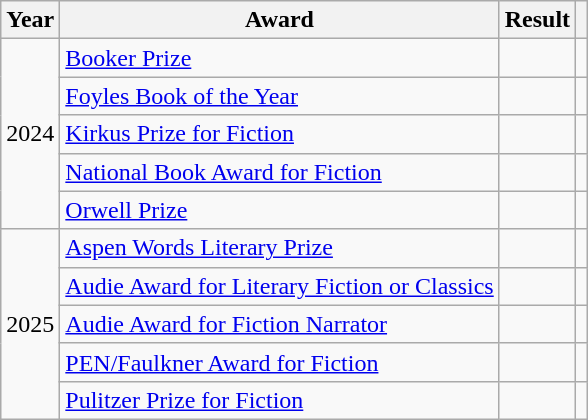<table class="wikitable">
<tr>
<th>Year</th>
<th>Award</th>
<th>Result</th>
<th></th>
</tr>
<tr>
<td rowspan="5">2024</td>
<td><a href='#'>Booker Prize</a></td>
<td></td>
<td></td>
</tr>
<tr>
<td><a href='#'>Foyles Book of the Year</a></td>
<td></td>
<td></td>
</tr>
<tr>
<td><a href='#'>Kirkus Prize for Fiction</a></td>
<td></td>
<td></td>
</tr>
<tr>
<td><a href='#'>National Book Award for Fiction</a></td>
<td></td>
<td></td>
</tr>
<tr>
<td><a href='#'>Orwell Prize</a></td>
<td></td>
<td></td>
</tr>
<tr>
<td rowspan="5">2025</td>
<td><a href='#'>Aspen Words Literary Prize</a></td>
<td></td>
<td></td>
</tr>
<tr>
<td><a href='#'>Audie Award for Literary Fiction or Classics</a></td>
<td></td>
<td></td>
</tr>
<tr>
<td><a href='#'>Audie Award for Fiction Narrator</a></td>
<td></td>
<td></td>
</tr>
<tr>
<td><a href='#'>PEN/Faulkner Award for Fiction</a></td>
<td></td>
<td></td>
</tr>
<tr>
<td><a href='#'>Pulitzer Prize for Fiction</a></td>
<td></td>
<td></td>
</tr>
</table>
